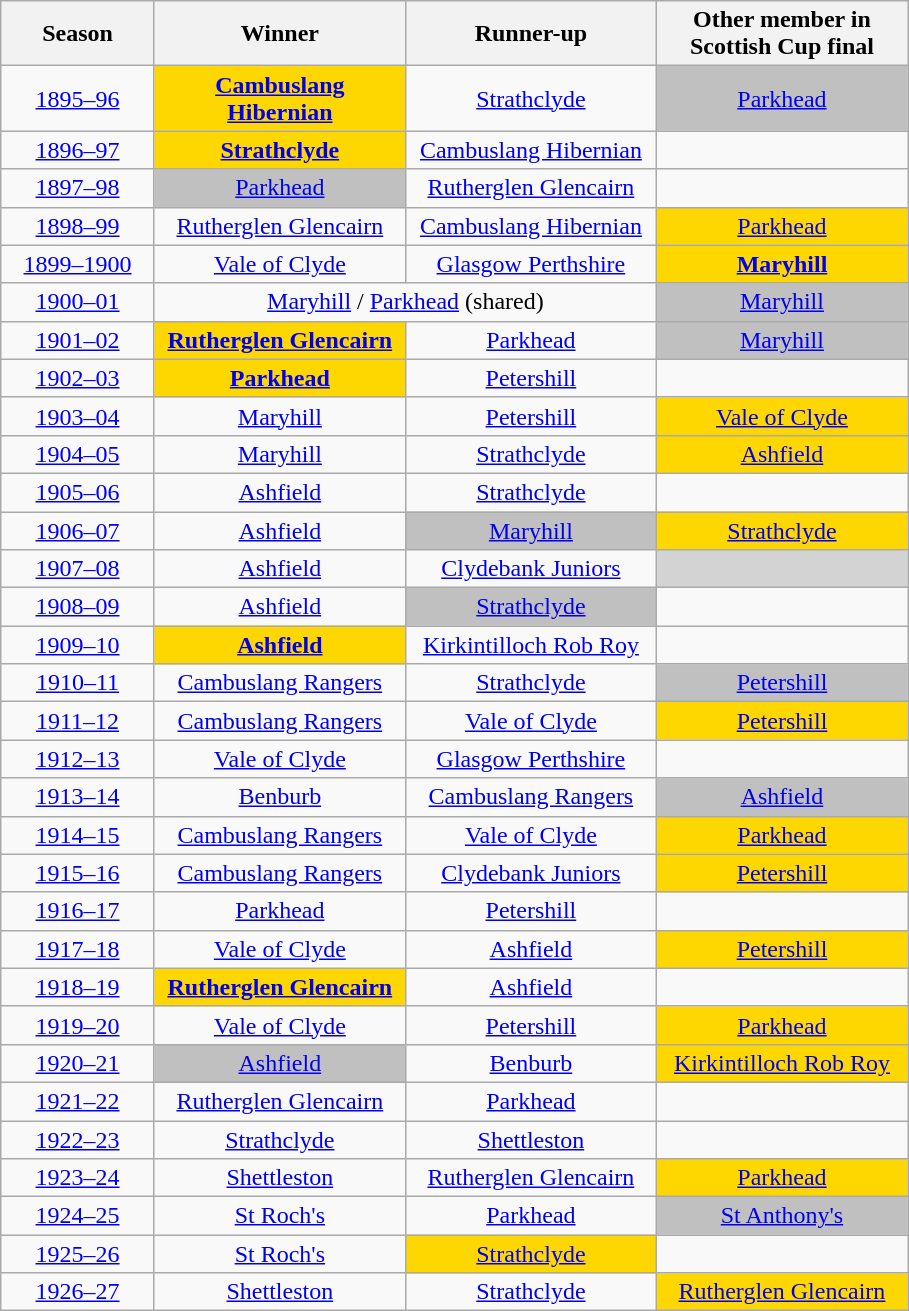<table class="wikitable sortable" style="text-align: center;">
<tr>
<th width=95>Season</th>
<th width=160>Winner</th>
<th width=160>Runner-up</th>
<th width=160>Other member in Scottish Cup final</th>
</tr>
<tr>
<td><a href='#'>1895–96</a></td>
<td bgcolor=gold><strong><a href='#'>Cambuslang Hibernian</a></strong></td>
<td><a href='#'>Strathclyde</a></td>
<td bgcolor=silver><a href='#'>Parkhead</a></td>
</tr>
<tr>
<td><a href='#'>1896–97</a></td>
<td bgcolor=gold><strong><a href='#'>Strathclyde</a></strong></td>
<td><a href='#'>Cambuslang Hibernian</a></td>
<td></td>
</tr>
<tr>
<td><a href='#'>1897–98</a></td>
<td bgcolor=silver><a href='#'>Parkhead</a></td>
<td><a href='#'>Rutherglen Glencairn</a></td>
<td></td>
</tr>
<tr>
<td><a href='#'>1898–99</a></td>
<td><a href='#'>Rutherglen Glencairn</a></td>
<td><a href='#'>Cambuslang Hibernian</a></td>
<td bgcolor=gold><a href='#'>Parkhead</a></td>
</tr>
<tr>
<td><a href='#'>1899–1900</a></td>
<td><a href='#'>Vale of Clyde</a></td>
<td><a href='#'>Glasgow Perthshire</a></td>
<td bgcolor=gold><strong><a href='#'>Maryhill</a></strong></td>
</tr>
<tr>
<td><a href='#'>1900–01</a></td>
<td colspan=2><a href='#'>Maryhill</a> / <a href='#'>Parkhead</a> (shared)</td>
<td bgcolor=silver><a href='#'>Maryhill</a></td>
</tr>
<tr>
<td><a href='#'>1901–02</a></td>
<td bgcolor=gold><strong><a href='#'>Rutherglen Glencairn</a></strong></td>
<td><a href='#'>Parkhead</a></td>
<td bgcolor=silver><a href='#'>Maryhill</a></td>
</tr>
<tr>
<td><a href='#'>1902–03</a></td>
<td bgcolor=gold><strong><a href='#'>Parkhead</a></strong></td>
<td><a href='#'>Petershill</a></td>
<td></td>
</tr>
<tr>
<td><a href='#'>1903–04</a></td>
<td><a href='#'>Maryhill</a></td>
<td><a href='#'>Petershill</a></td>
<td bgcolor=gold><a href='#'>Vale of Clyde</a></td>
</tr>
<tr>
<td><a href='#'>1904–05</a></td>
<td><a href='#'>Maryhill</a></td>
<td><a href='#'>Strathclyde</a></td>
<td bgcolor=gold><a href='#'>Ashfield</a></td>
</tr>
<tr>
<td><a href='#'>1905–06</a></td>
<td><a href='#'>Ashfield</a></td>
<td><a href='#'>Strathclyde</a></td>
<td></td>
</tr>
<tr>
<td><a href='#'>1906–07</a></td>
<td><a href='#'>Ashfield</a></td>
<td bgcolor=silver><a href='#'>Maryhill</a></td>
<td bgcolor=gold><a href='#'>Strathclyde</a></td>
</tr>
<tr>
<td><a href='#'>1907–08</a></td>
<td><a href='#'>Ashfield</a></td>
<td><a href='#'>Clydebank Juniors</a></td>
<td bgcolor=lightgrey></td>
</tr>
<tr>
<td><a href='#'>1908–09</a></td>
<td><a href='#'>Ashfield</a></td>
<td bgcolor=silver><a href='#'>Strathclyde</a></td>
<td></td>
</tr>
<tr>
<td><a href='#'>1909–10</a></td>
<td bgcolor=gold><strong><a href='#'>Ashfield</a></strong></td>
<td><a href='#'>Kirkintilloch Rob Roy</a></td>
<td></td>
</tr>
<tr>
<td><a href='#'>1910–11</a></td>
<td><a href='#'>Cambuslang Rangers</a></td>
<td><a href='#'>Strathclyde</a></td>
<td bgcolor=silver><a href='#'>Petershill</a></td>
</tr>
<tr>
<td><a href='#'>1911–12</a></td>
<td><a href='#'>Cambuslang Rangers</a></td>
<td><a href='#'>Vale of Clyde</a></td>
<td bgcolor=gold><a href='#'>Petershill</a></td>
</tr>
<tr>
<td><a href='#'>1912–13</a></td>
<td><a href='#'>Vale of Clyde</a></td>
<td><a href='#'>Glasgow Perthshire</a></td>
<td></td>
</tr>
<tr>
<td><a href='#'>1913–14</a></td>
<td><a href='#'>Benburb</a></td>
<td><a href='#'>Cambuslang Rangers</a></td>
<td bgcolor=silver><a href='#'>Ashfield</a></td>
</tr>
<tr>
<td><a href='#'>1914–15</a></td>
<td><a href='#'>Cambuslang Rangers</a></td>
<td><a href='#'>Vale of Clyde</a></td>
<td bgcolor=gold><a href='#'>Parkhead</a></td>
</tr>
<tr>
<td><a href='#'>1915–16</a></td>
<td><a href='#'>Cambuslang Rangers</a></td>
<td><a href='#'>Clydebank Juniors</a></td>
<td bgcolor=gold><a href='#'>Petershill</a></td>
</tr>
<tr>
<td><a href='#'>1916–17</a></td>
<td><a href='#'>Parkhead</a></td>
<td><a href='#'>Petershill</a></td>
<td></td>
</tr>
<tr>
<td><a href='#'>1917–18</a></td>
<td><a href='#'>Vale of Clyde</a></td>
<td><a href='#'>Ashfield</a></td>
<td bgcolor=gold><a href='#'>Petershill</a></td>
</tr>
<tr>
<td><a href='#'>1918–19</a></td>
<td bgcolor=gold><strong><a href='#'>Rutherglen Glencairn</a></strong></td>
<td><a href='#'>Ashfield</a></td>
<td></td>
</tr>
<tr>
<td><a href='#'>1919–20</a></td>
<td><a href='#'>Vale of Clyde</a></td>
<td><a href='#'>Petershill</a></td>
<td bgcolor=gold><a href='#'>Parkhead</a></td>
</tr>
<tr>
<td><a href='#'>1920–21</a></td>
<td bgcolor=silver><a href='#'>Ashfield</a></td>
<td><a href='#'>Benburb</a></td>
<td bgcolor=gold><a href='#'>Kirkintilloch Rob Roy</a></td>
</tr>
<tr>
<td><a href='#'>1921–22</a></td>
<td><a href='#'>Rutherglen Glencairn</a></td>
<td><a href='#'>Parkhead</a></td>
<td></td>
</tr>
<tr>
<td><a href='#'>1922–23</a></td>
<td><a href='#'>Strathclyde</a></td>
<td><a href='#'>Shettleston</a></td>
<td></td>
</tr>
<tr>
<td><a href='#'>1923–24</a></td>
<td><a href='#'>Shettleston</a></td>
<td><a href='#'>Rutherglen Glencairn</a></td>
<td bgcolor=gold><a href='#'>Parkhead</a></td>
</tr>
<tr>
<td><a href='#'>1924–25</a></td>
<td><a href='#'>St Roch's</a></td>
<td><a href='#'>Parkhead</a></td>
<td bgcolor=silver><a href='#'>St Anthony's</a></td>
</tr>
<tr>
<td><a href='#'>1925–26</a></td>
<td><a href='#'>St Roch's</a></td>
<td bgcolor=gold><a href='#'>Strathclyde</a></td>
<td></td>
</tr>
<tr>
<td><a href='#'>1926–27</a></td>
<td><a href='#'>Shettleston</a></td>
<td><a href='#'>Strathclyde</a></td>
<td bgcolor=gold><a href='#'>Rutherglen Glencairn</a></td>
</tr>
</table>
